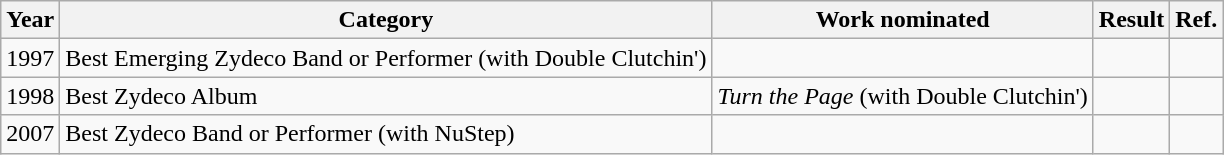<table class="wikitable">
<tr>
<th>Year</th>
<th>Category</th>
<th>Work nominated</th>
<th>Result</th>
<th>Ref.</th>
</tr>
<tr>
<td>1997</td>
<td>Best Emerging Zydeco Band or Performer (with Double Clutchin')</td>
<td></td>
<td></td>
<td></td>
</tr>
<tr>
<td>1998</td>
<td>Best Zydeco Album</td>
<td><em>Turn the Page</em> (with Double Clutchin')</td>
<td></td>
<td></td>
</tr>
<tr>
<td>2007</td>
<td>Best Zydeco Band or Performer (with NuStep)</td>
<td></td>
<td></td>
<td></td>
</tr>
</table>
